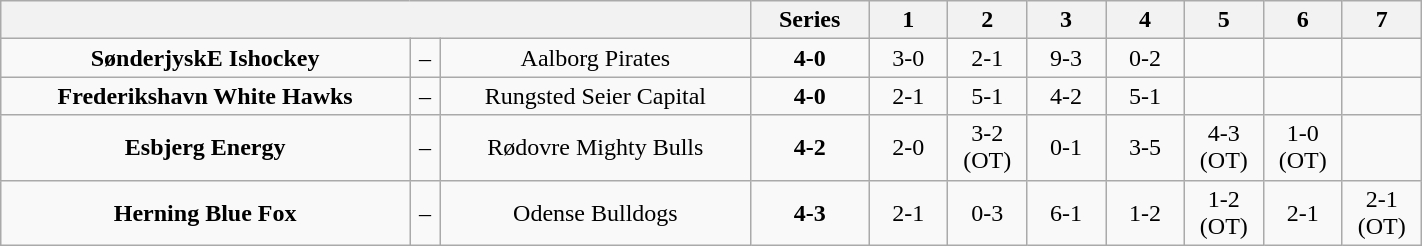<table class="wikitable" style="text-align:center; width:75%;">
<tr class="hintergrundfarbe5">
<th colspan="3" style="width:47.5%;"></th>
<th style="width:7.5%;">Series</th>
<th style="width:5%;">1</th>
<th style="width:5%;">2</th>
<th style="width:5%;">3</th>
<th style="width:5%;">4</th>
<th style="width:5%;">5</th>
<th style="width:5%;">6</th>
<th style="width:5%;">7</th>
</tr>
<tr>
<td><strong>SønderjyskE Ishockey</strong></td>
<td>–</td>
<td>Aalborg Pirates</td>
<td><strong>4-0</strong></td>
<td>3-0</td>
<td>2-1</td>
<td>9-3</td>
<td>0-2</td>
<td></td>
<td></td>
<td></td>
</tr>
<tr>
<td><strong>Frederikshavn White Hawks</strong></td>
<td>–</td>
<td>Rungsted Seier Capital</td>
<td><strong>4-0</strong></td>
<td>2-1</td>
<td>5-1</td>
<td>4-2</td>
<td>5-1</td>
<td></td>
<td></td>
<td></td>
</tr>
<tr>
<td><strong>Esbjerg Energy</strong></td>
<td>–</td>
<td>Rødovre Mighty Bulls</td>
<td><strong>4-2</strong></td>
<td>2-0</td>
<td>3-2 (OT)</td>
<td>0-1</td>
<td>3-5</td>
<td>4-3 (OT)</td>
<td>1-0 (OT)</td>
<td></td>
</tr>
<tr>
<td><strong>Herning Blue Fox</strong></td>
<td>–</td>
<td>Odense Bulldogs</td>
<td><strong>4-3</strong></td>
<td>2-1</td>
<td>0-3</td>
<td>6-1</td>
<td>1-2</td>
<td>1-2 (OT)</td>
<td>2-1</td>
<td>2-1 (OT)</td>
</tr>
</table>
